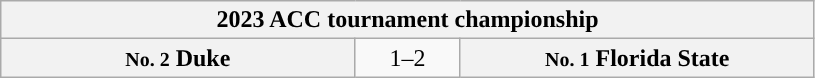<table class="wikitable">
<tr>
<th style="width: 535px;" colspan=3>2023 ACC tournament championship</th>
</tr>
<tr>
<th style="width: 219px; "><small>No. 2</small> Duke</th>
<td style="width: 60px; text-align:center">1–2</td>
<th style="width: 219px; "><small>No. 1</small> Florida State</th>
</tr>
</table>
